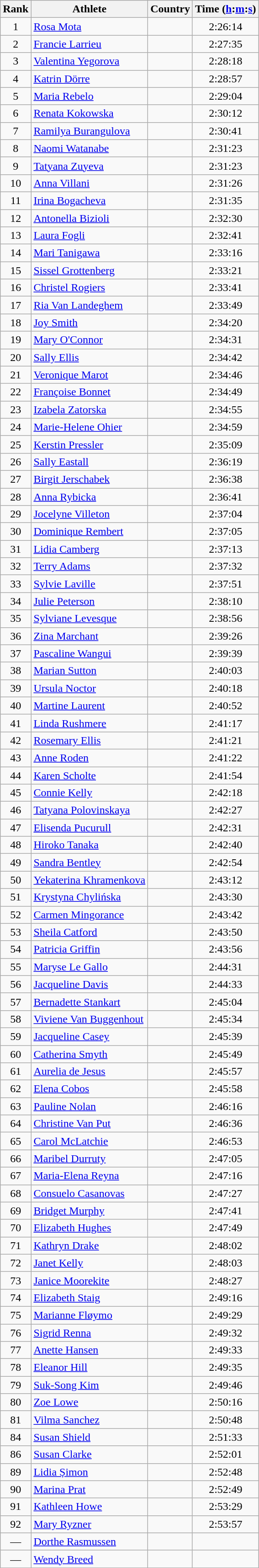<table class="wikitable sortable" style="text-align:center">
<tr>
<th>Rank</th>
<th>Athlete</th>
<th>Country</th>
<th>Time (<a href='#'>h</a>:<a href='#'>m</a>:<a href='#'>s</a>)</th>
</tr>
<tr>
<td>1</td>
<td align=left><a href='#'>Rosa Mota</a></td>
<td align=left></td>
<td>2:26:14</td>
</tr>
<tr>
<td>2</td>
<td align=left><a href='#'>Francie Larrieu</a></td>
<td align=left></td>
<td>2:27:35</td>
</tr>
<tr>
<td>3</td>
<td align=left><a href='#'>Valentina Yegorova</a></td>
<td align=left></td>
<td>2:28:18</td>
</tr>
<tr>
<td>4</td>
<td align=left><a href='#'>Katrin Dörre</a></td>
<td align=left></td>
<td>2:28:57</td>
</tr>
<tr>
<td>5</td>
<td align=left><a href='#'>Maria Rebelo</a></td>
<td align=left></td>
<td>2:29:04</td>
</tr>
<tr>
<td>6</td>
<td align=left><a href='#'>Renata Kokowska</a></td>
<td align=left></td>
<td>2:30:12</td>
</tr>
<tr>
<td>7</td>
<td align=left><a href='#'>Ramilya Burangulova</a></td>
<td align=left></td>
<td>2:30:41</td>
</tr>
<tr>
<td>8</td>
<td align=left><a href='#'>Naomi Watanabe</a></td>
<td align=left></td>
<td>2:31:23</td>
</tr>
<tr>
<td>9</td>
<td align=left><a href='#'>Tatyana Zuyeva</a></td>
<td align=left></td>
<td>2:31:23</td>
</tr>
<tr>
<td>10</td>
<td align=left><a href='#'>Anna Villani</a></td>
<td align=left></td>
<td>2:31:26</td>
</tr>
<tr>
<td>11</td>
<td align=left><a href='#'>Irina Bogacheva</a></td>
<td align=left></td>
<td>2:31:35</td>
</tr>
<tr>
<td>12</td>
<td align=left><a href='#'>Antonella Bizioli</a></td>
<td align=left></td>
<td>2:32:30</td>
</tr>
<tr>
<td>13</td>
<td align=left><a href='#'>Laura Fogli</a></td>
<td align=left></td>
<td>2:32:41</td>
</tr>
<tr>
<td>14</td>
<td align=left><a href='#'>Mari Tanigawa</a></td>
<td align=left></td>
<td>2:33:16</td>
</tr>
<tr>
<td>15</td>
<td align=left><a href='#'>Sissel Grottenberg</a></td>
<td align=left></td>
<td>2:33:21</td>
</tr>
<tr>
<td>16</td>
<td align=left><a href='#'>Christel Rogiers</a></td>
<td align=left></td>
<td>2:33:41</td>
</tr>
<tr>
<td>17</td>
<td align=left><a href='#'>Ria Van Landeghem</a></td>
<td align=left></td>
<td>2:33:49</td>
</tr>
<tr>
<td>18</td>
<td align=left><a href='#'>Joy Smith</a></td>
<td align=left></td>
<td>2:34:20</td>
</tr>
<tr>
<td>19</td>
<td align=left><a href='#'>Mary O'Connor</a></td>
<td align=left></td>
<td>2:34:31</td>
</tr>
<tr>
<td>20</td>
<td align=left><a href='#'>Sally Ellis</a></td>
<td align=left></td>
<td>2:34:42</td>
</tr>
<tr>
<td>21</td>
<td align=left><a href='#'>Veronique Marot</a></td>
<td align=left></td>
<td>2:34:46</td>
</tr>
<tr>
<td>22</td>
<td align=left><a href='#'>Françoise Bonnet</a></td>
<td align=left></td>
<td>2:34:49</td>
</tr>
<tr>
<td>23</td>
<td align=left><a href='#'>Izabela Zatorska</a></td>
<td align=left></td>
<td>2:34:55</td>
</tr>
<tr>
<td>24</td>
<td align=left><a href='#'>Marie-Helene Ohier</a></td>
<td align=left></td>
<td>2:34:59</td>
</tr>
<tr>
<td>25</td>
<td align=left><a href='#'>Kerstin Pressler</a></td>
<td align=left></td>
<td>2:35:09</td>
</tr>
<tr>
<td>26</td>
<td align=left><a href='#'>Sally Eastall</a></td>
<td align=left></td>
<td>2:36:19</td>
</tr>
<tr>
<td>27</td>
<td align=left><a href='#'>Birgit Jerschabek</a></td>
<td align=left></td>
<td>2:36:38</td>
</tr>
<tr>
<td>28</td>
<td align=left><a href='#'>Anna Rybicka</a></td>
<td align=left></td>
<td>2:36:41</td>
</tr>
<tr>
<td>29</td>
<td align=left><a href='#'>Jocelyne Villeton</a></td>
<td align=left></td>
<td>2:37:04</td>
</tr>
<tr>
<td>30</td>
<td align=left><a href='#'>Dominique Rembert</a></td>
<td align=left></td>
<td>2:37:05</td>
</tr>
<tr>
<td>31</td>
<td align=left><a href='#'>Lidia Camberg</a></td>
<td align=left></td>
<td>2:37:13</td>
</tr>
<tr>
<td>32</td>
<td align=left><a href='#'>Terry Adams</a></td>
<td align=left></td>
<td>2:37:32</td>
</tr>
<tr>
<td>33</td>
<td align=left><a href='#'>Sylvie Laville</a></td>
<td align=left></td>
<td>2:37:51</td>
</tr>
<tr>
<td>34</td>
<td align=left><a href='#'>Julie Peterson</a></td>
<td align=left></td>
<td>2:38:10</td>
</tr>
<tr>
<td>35</td>
<td align=left><a href='#'>Sylviane Levesque</a></td>
<td align=left></td>
<td>2:38:56</td>
</tr>
<tr>
<td>36</td>
<td align=left><a href='#'>Zina Marchant</a></td>
<td align=left></td>
<td>2:39:26</td>
</tr>
<tr>
<td>37</td>
<td align=left><a href='#'>Pascaline Wangui</a></td>
<td align=left></td>
<td>2:39:39</td>
</tr>
<tr>
<td>38</td>
<td align=left><a href='#'>Marian Sutton</a></td>
<td align=left></td>
<td>2:40:03</td>
</tr>
<tr>
<td>39</td>
<td align=left><a href='#'>Ursula Noctor</a></td>
<td align=left></td>
<td>2:40:18</td>
</tr>
<tr>
<td>40</td>
<td align=left><a href='#'>Martine Laurent</a></td>
<td align=left></td>
<td>2:40:52</td>
</tr>
<tr>
<td>41</td>
<td align=left><a href='#'>Linda Rushmere</a></td>
<td align=left></td>
<td>2:41:17</td>
</tr>
<tr>
<td>42</td>
<td align=left><a href='#'>Rosemary Ellis</a></td>
<td align=left></td>
<td>2:41:21</td>
</tr>
<tr>
<td>43</td>
<td align=left><a href='#'>Anne Roden</a></td>
<td align=left></td>
<td>2:41:22</td>
</tr>
<tr>
<td>44</td>
<td align=left><a href='#'>Karen Scholte</a></td>
<td align=left></td>
<td>2:41:54</td>
</tr>
<tr>
<td>45</td>
<td align=left><a href='#'>Connie Kelly</a></td>
<td align=left></td>
<td>2:42:18</td>
</tr>
<tr>
<td>46</td>
<td align=left><a href='#'>Tatyana Polovinskaya</a></td>
<td align=left></td>
<td>2:42:27</td>
</tr>
<tr>
<td>47</td>
<td align=left><a href='#'>Elisenda Pucurull</a></td>
<td align=left></td>
<td>2:42:31</td>
</tr>
<tr>
<td>48</td>
<td align=left><a href='#'>Hiroko Tanaka</a></td>
<td align=left></td>
<td>2:42:40</td>
</tr>
<tr>
<td>49</td>
<td align=left><a href='#'>Sandra Bentley</a></td>
<td align=left></td>
<td>2:42:54</td>
</tr>
<tr>
<td>50</td>
<td align=left><a href='#'>Yekaterina Khramenkova</a></td>
<td align=left></td>
<td>2:43:12</td>
</tr>
<tr>
<td>51</td>
<td align=left><a href='#'>Krystyna Chylińska</a></td>
<td align=left></td>
<td>2:43:30</td>
</tr>
<tr>
<td>52</td>
<td align=left><a href='#'>Carmen Mingorance</a></td>
<td align=left></td>
<td>2:43:42</td>
</tr>
<tr>
<td>53</td>
<td align=left><a href='#'>Sheila Catford</a></td>
<td align=left></td>
<td>2:43:50</td>
</tr>
<tr>
<td>54</td>
<td align=left><a href='#'>Patricia Griffin</a></td>
<td align=left></td>
<td>2:43:56</td>
</tr>
<tr>
<td>55</td>
<td align=left><a href='#'>Maryse Le Gallo</a></td>
<td align=left></td>
<td>2:44:31</td>
</tr>
<tr>
<td>56</td>
<td align=left><a href='#'>Jacqueline Davis</a></td>
<td align=left></td>
<td>2:44:33</td>
</tr>
<tr>
<td>57</td>
<td align=left><a href='#'>Bernadette Stankart</a></td>
<td align=left></td>
<td>2:45:04</td>
</tr>
<tr>
<td>58</td>
<td align=left><a href='#'>Viviene Van Buggenhout</a></td>
<td align=left></td>
<td>2:45:34</td>
</tr>
<tr>
<td>59</td>
<td align=left><a href='#'>Jacqueline Casey</a></td>
<td align=left></td>
<td>2:45:39</td>
</tr>
<tr>
<td>60</td>
<td align=left><a href='#'>Catherina Smyth</a></td>
<td align=left></td>
<td>2:45:49</td>
</tr>
<tr>
<td>61</td>
<td align=left><a href='#'>Aurelia de Jesus</a></td>
<td align=left></td>
<td>2:45:57</td>
</tr>
<tr>
<td>62</td>
<td align=left><a href='#'>Elena Cobos</a></td>
<td align=left></td>
<td>2:45:58</td>
</tr>
<tr>
<td>63</td>
<td align=left><a href='#'>Pauline Nolan</a></td>
<td align=left></td>
<td>2:46:16</td>
</tr>
<tr>
<td>64</td>
<td align=left><a href='#'>Christine Van Put</a></td>
<td align=left></td>
<td>2:46:36</td>
</tr>
<tr>
<td>65</td>
<td align=left><a href='#'>Carol McLatchie</a></td>
<td align=left></td>
<td>2:46:53</td>
</tr>
<tr>
<td>66</td>
<td align=left><a href='#'>Maribel Durruty</a></td>
<td align=left></td>
<td>2:47:05</td>
</tr>
<tr>
<td>67</td>
<td align=left><a href='#'>Maria-Elena Reyna</a></td>
<td align=left></td>
<td>2:47:16</td>
</tr>
<tr>
<td>68</td>
<td align=left><a href='#'>Consuelo Casanovas</a></td>
<td align=left></td>
<td>2:47:27</td>
</tr>
<tr>
<td>69</td>
<td align=left><a href='#'>Bridget Murphy</a></td>
<td align=left></td>
<td>2:47:41</td>
</tr>
<tr>
<td>70</td>
<td align=left><a href='#'>Elizabeth Hughes</a></td>
<td align=left></td>
<td>2:47:49</td>
</tr>
<tr>
<td>71</td>
<td align=left><a href='#'>Kathryn Drake</a></td>
<td align=left></td>
<td>2:48:02</td>
</tr>
<tr>
<td>72</td>
<td align=left><a href='#'>Janet Kelly</a></td>
<td align=left></td>
<td>2:48:03</td>
</tr>
<tr>
<td>73</td>
<td align=left><a href='#'>Janice Moorekite</a></td>
<td align=left></td>
<td>2:48:27</td>
</tr>
<tr>
<td>74</td>
<td align=left><a href='#'>Elizabeth Staig</a></td>
<td align=left></td>
<td>2:49:16</td>
</tr>
<tr>
<td>75</td>
<td align=left><a href='#'>Marianne Fløymo</a></td>
<td align=left></td>
<td>2:49:29</td>
</tr>
<tr>
<td>76</td>
<td align=left><a href='#'>Sigrid Renna</a></td>
<td align=left></td>
<td>2:49:32</td>
</tr>
<tr>
<td>77</td>
<td align=left><a href='#'>Anette Hansen</a></td>
<td align=left></td>
<td>2:49:33</td>
</tr>
<tr>
<td>78</td>
<td align=left><a href='#'>Eleanor Hill</a></td>
<td align=left></td>
<td>2:49:35</td>
</tr>
<tr>
<td>79</td>
<td align=left><a href='#'>Suk-Song Kim</a></td>
<td align=left></td>
<td>2:49:46</td>
</tr>
<tr>
<td>80</td>
<td align=left><a href='#'>Zoe Lowe</a></td>
<td align=left></td>
<td>2:50:16</td>
</tr>
<tr>
<td>81</td>
<td align=left><a href='#'>Vilma Sanchez</a></td>
<td align=left></td>
<td>2:50:48</td>
</tr>
<tr>
<td>84</td>
<td align=left><a href='#'>Susan Shield</a></td>
<td align=left></td>
<td>2:51:33</td>
</tr>
<tr>
<td>86</td>
<td align=left><a href='#'>Susan Clarke</a></td>
<td align=left></td>
<td>2:52:01</td>
</tr>
<tr>
<td>89</td>
<td align=left><a href='#'>Lidia Șimon</a></td>
<td align=left></td>
<td>2:52:48</td>
</tr>
<tr>
<td>90</td>
<td align=left><a href='#'>Marina Prat</a></td>
<td align=left></td>
<td>2:52:49</td>
</tr>
<tr>
<td>91</td>
<td align=left><a href='#'>Kathleen Howe</a></td>
<td align=left></td>
<td>2:53:29</td>
</tr>
<tr>
<td>92</td>
<td align=left><a href='#'>Mary Ryzner</a></td>
<td align=left></td>
<td>2:53:57</td>
</tr>
<tr>
<td>—</td>
<td align=left><a href='#'>Dorthe Rasmussen</a></td>
<td align=left></td>
<td></td>
</tr>
<tr>
<td>—</td>
<td align=left><a href='#'>Wendy Breed</a></td>
<td align=left></td>
<td></td>
</tr>
</table>
